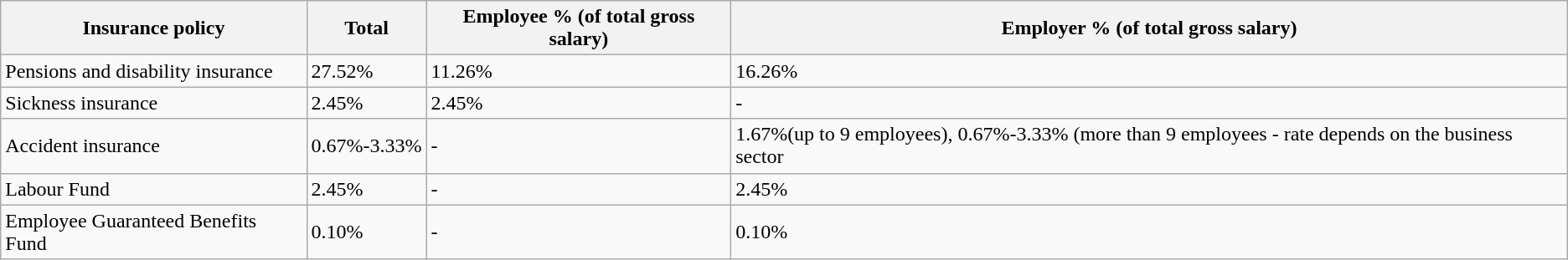<table class="wikitable">
<tr>
<th>Insurance policy</th>
<th>Total</th>
<th>Employee % (of total gross salary)</th>
<th>Employer % (of total gross salary)</th>
</tr>
<tr>
<td>Pensions and disability insurance</td>
<td>27.52%</td>
<td>11.26%</td>
<td>16.26%</td>
</tr>
<tr>
<td>Sickness insurance</td>
<td>2.45%</td>
<td>2.45%</td>
<td>-</td>
</tr>
<tr>
<td>Accident insurance</td>
<td>0.67%-3.33%</td>
<td>-</td>
<td>1.67%(up to 9 employees), 0.67%-3.33% (more than 9 employees - rate depends on the business sector</td>
</tr>
<tr>
<td>Labour Fund</td>
<td>2.45%</td>
<td>-</td>
<td>2.45%</td>
</tr>
<tr>
<td>Employee Guaranteed Benefits Fund</td>
<td>0.10%</td>
<td>-</td>
<td>0.10%</td>
</tr>
</table>
